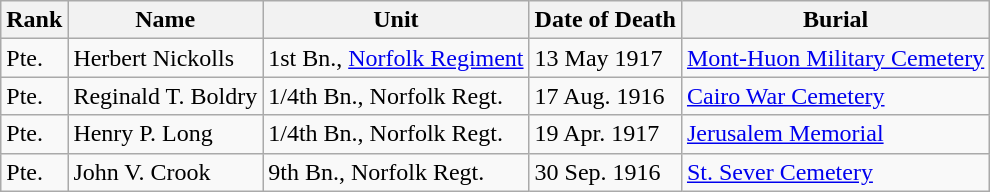<table class="wikitable">
<tr>
<th>Rank</th>
<th>Name</th>
<th>Unit</th>
<th>Date of Death</th>
<th>Burial</th>
</tr>
<tr>
<td>Pte.</td>
<td>Herbert Nickolls</td>
<td>1st Bn., <a href='#'>Norfolk Regiment</a></td>
<td>13 May 1917</td>
<td><a href='#'>Mont-Huon Military Cemetery</a></td>
</tr>
<tr>
<td>Pte.</td>
<td>Reginald T. Boldry</td>
<td>1/4th Bn., Norfolk Regt.</td>
<td>17 Aug. 1916</td>
<td><a href='#'>Cairo War Cemetery</a></td>
</tr>
<tr>
<td>Pte.</td>
<td>Henry P. Long</td>
<td>1/4th Bn., Norfolk Regt.</td>
<td>19 Apr. 1917</td>
<td><a href='#'>Jerusalem Memorial</a></td>
</tr>
<tr>
<td>Pte.</td>
<td>John V. Crook</td>
<td>9th Bn., Norfolk Regt.</td>
<td>30 Sep. 1916</td>
<td><a href='#'>St. Sever Cemetery</a></td>
</tr>
</table>
